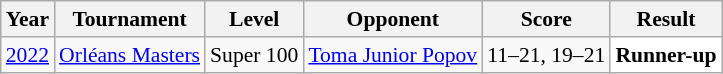<table class="sortable wikitable" style="font-size: 90%;">
<tr>
<th>Year</th>
<th>Tournament</th>
<th>Level</th>
<th>Opponent</th>
<th>Score</th>
<th>Result</th>
</tr>
<tr>
<td align="center"><a href='#'>2022</a></td>
<td align="left"><a href='#'>Orléans Masters</a></td>
<td align="left">Super 100</td>
<td align="left"> <a href='#'>Toma Junior Popov</a></td>
<td align="left">11–21, 19–21</td>
<td style="text-align:left; background:white"> <strong>Runner-up</strong></td>
</tr>
</table>
